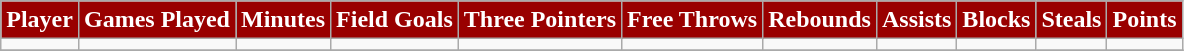<table class="wikitable" style="text-align:center">
<tr>
<th style="background:#990000;color:#FFFFFF;">Player</th>
<th style="background:#990000;color:#FFFFFF;">Games Played</th>
<th style="background:#990000;color:#FFFFFF;">Minutes</th>
<th style="background:#990000;color:#FFFFFF;">Field Goals</th>
<th style="background:#990000;color:#FFFFFF;">Three Pointers</th>
<th style="background:#990000;color:#FFFFFF;">Free Throws</th>
<th style="background:#990000;color:#FFFFFF;">Rebounds</th>
<th style="background:#990000;color:#FFFFFF;">Assists</th>
<th style="background:#990000;color:#FFFFFF;">Blocks</th>
<th style="background:#990000;color:#FFFFFF;">Steals</th>
<th style="background:#990000;color:#FFFFFF;">Points</th>
</tr>
<tr>
<td></td>
<td></td>
<td></td>
<td></td>
<td></td>
<td></td>
<td></td>
<td></td>
<td></td>
<td></td>
<td></td>
</tr>
<tr>
</tr>
</table>
